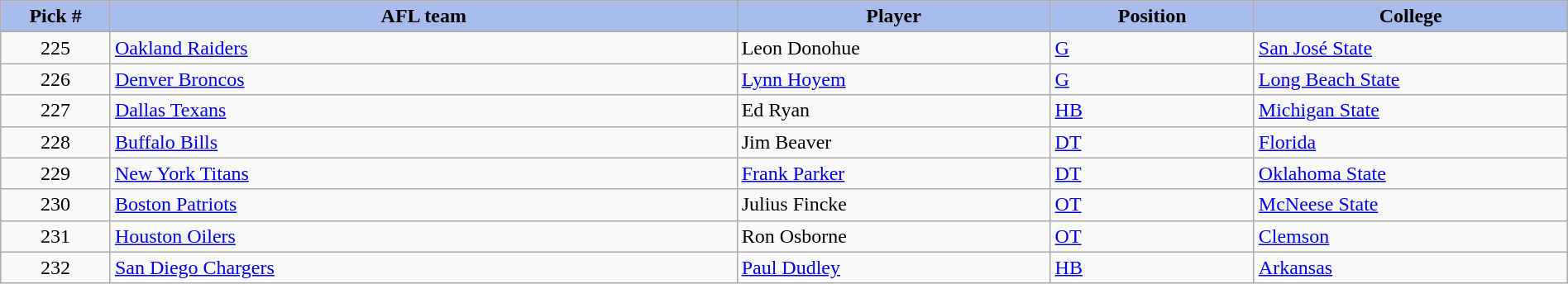<table class="wikitable sortable sortable" style="width: 100%">
<tr>
<th style="background:#A8BDEC;" width=7%>Pick #</th>
<th width=40% style="background:#A8BDEC;">AFL team</th>
<th width=20% style="background:#A8BDEC;">Player</th>
<th width=13% style="background:#A8BDEC;">Position</th>
<th style="background:#A8BDEC;">College</th>
</tr>
<tr>
<td align="center">225</td>
<td><a href='#'>Oakland Raiders</a></td>
<td>Leon Donohue</td>
<td><a href='#'>G</a></td>
<td><a href='#'>San José State</a></td>
</tr>
<tr>
<td align="center">226</td>
<td><a href='#'>Denver Broncos</a></td>
<td><a href='#'>Lynn Hoyem</a></td>
<td><a href='#'>G</a></td>
<td><a href='#'>Long Beach State</a></td>
</tr>
<tr>
<td align="center">227</td>
<td><a href='#'>Dallas Texans</a></td>
<td>Ed Ryan</td>
<td><a href='#'>HB</a></td>
<td><a href='#'>Michigan State</a></td>
</tr>
<tr>
<td align="center">228</td>
<td><a href='#'>Buffalo Bills</a></td>
<td>Jim Beaver</td>
<td><a href='#'>DT</a></td>
<td><a href='#'>Florida</a></td>
</tr>
<tr>
<td align="center">229</td>
<td><a href='#'>New York Titans</a></td>
<td><a href='#'>Frank Parker</a></td>
<td><a href='#'>DT</a></td>
<td><a href='#'>Oklahoma State</a></td>
</tr>
<tr>
<td align="center">230</td>
<td><a href='#'>Boston Patriots</a></td>
<td>Julius Fincke</td>
<td><a href='#'>OT</a></td>
<td><a href='#'>McNeese State</a></td>
</tr>
<tr>
<td align="center">231</td>
<td><a href='#'>Houston Oilers</a></td>
<td>Ron Osborne</td>
<td><a href='#'>OT</a></td>
<td><a href='#'>Clemson</a></td>
</tr>
<tr>
<td align="center">232</td>
<td><a href='#'>San Diego Chargers</a></td>
<td><a href='#'>Paul Dudley</a></td>
<td><a href='#'>HB</a></td>
<td><a href='#'>Arkansas</a></td>
</tr>
</table>
